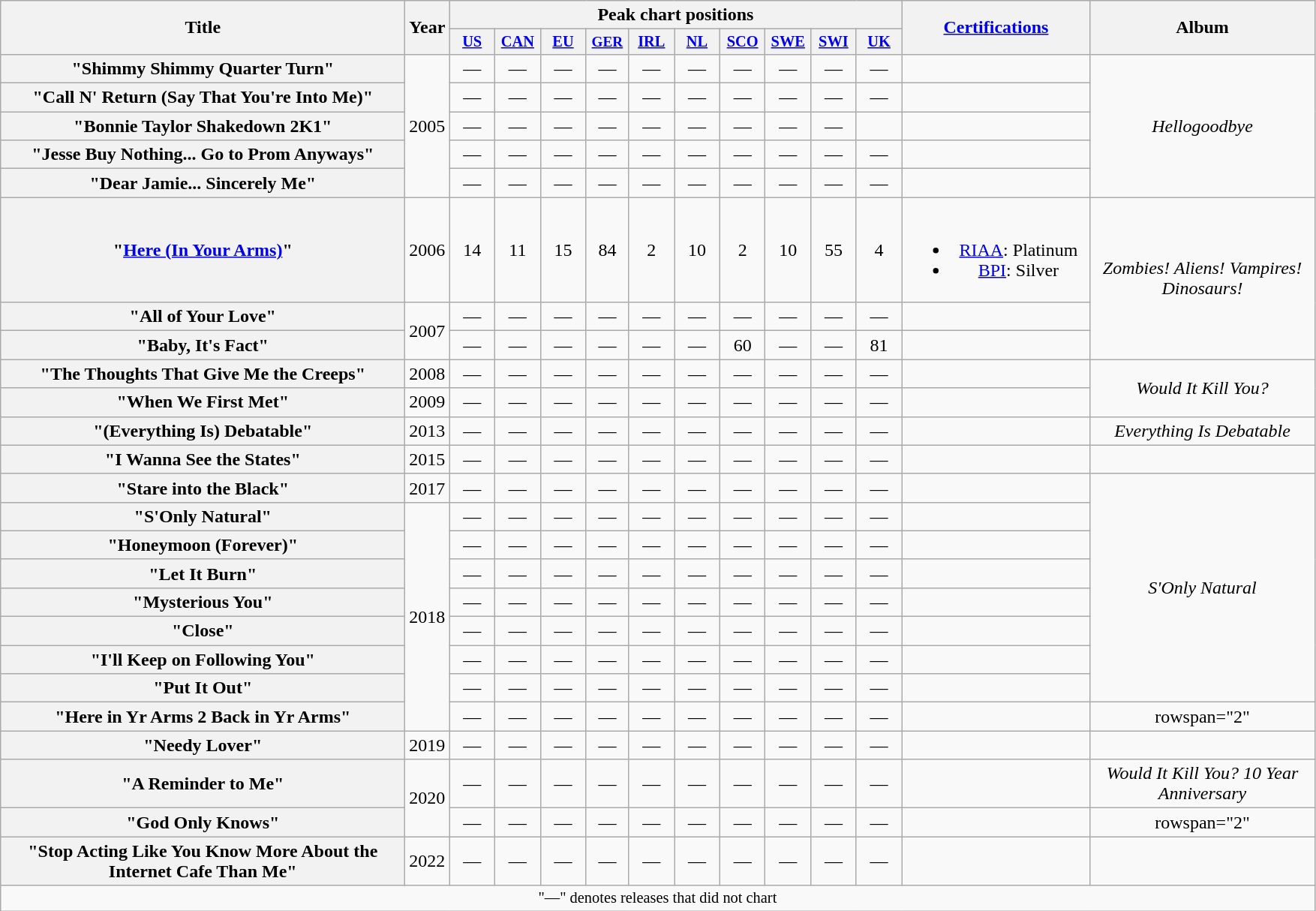<table class="wikitable plainrowheaders" style="text-align:center;">
<tr>
<th scope="col" rowspan="2" style="width:22em;">Title</th>
<th scope="col" rowspan="2" style="width:1em;">Year</th>
<th scope="col" colspan="10">Peak chart positions</th>
<th scope="col" rowspan="2" style="width:10em;"><a href='#'>Certifications</a></th>
<th scope="col" rowspan="2" style="width:12em;">Album</th>
</tr>
<tr>
<th scope="col" style="width:2.5em;font-size:85%;"><a href='#'>US</a><br></th>
<th scope="col" style="width:2.5em;font-size:85%;"><a href='#'>CAN</a><br></th>
<th scope="col" style="width:2.5em;font-size:85%;"><a href='#'>EU</a><br></th>
<th scope="col" style="width:2.5em;font-size:80%;"><a href='#'>GER</a><br></th>
<th scope="col" style="width:2.5em;font-size:85%;"><a href='#'>IRL</a><br></th>
<th scope="col" style="width:2.5em;font-size:85%;"><a href='#'>NL</a><br></th>
<th scope="col" style="width:2.5em;font-size:85%;"><a href='#'>SCO</a><br></th>
<th scope="col" style="width:2.5em;font-size:85%;"><a href='#'>SWE</a><br></th>
<th scope="col" style="width:2.5em;font-size:85%;"><a href='#'>SWI</a><br></th>
<th scope="col" style="width:2.5em;font-size:85%;"><a href='#'>UK</a><br></th>
</tr>
<tr>
<th scope="row">"Shimmy Shimmy Quarter Turn"</th>
<td rowspan="5">2005</td>
<td>—</td>
<td>—</td>
<td>—</td>
<td>—</td>
<td>—</td>
<td>—</td>
<td>—</td>
<td>—</td>
<td>—</td>
<td>—</td>
<td></td>
<td rowspan="5"><em>Hellogoodbye</em></td>
</tr>
<tr>
<th scope="row">"Call N' Return (Say That You're Into Me)"</th>
<td>—</td>
<td>—</td>
<td>—</td>
<td>—</td>
<td>—</td>
<td>—</td>
<td>—</td>
<td>—</td>
<td>—</td>
<td>—</td>
<td></td>
</tr>
<tr>
<th scope="row">"Bonnie Taylor Shakedown 2K1"</th>
<td>—</td>
<td>—</td>
<td>—</td>
<td>—</td>
<td>—</td>
<td>—</td>
<td>—</td>
<td>—</td>
<td>—</td>
<td —></td>
</tr>
<tr>
<th scope="row">"Jesse Buy Nothing... Go to Prom Anyways"</th>
<td>—</td>
<td>—</td>
<td>—</td>
<td>—</td>
<td>—</td>
<td>—</td>
<td>—</td>
<td>—</td>
<td>—</td>
<td>—</td>
<td></td>
</tr>
<tr>
<th scope="row">"Dear Jamie... Sincerely Me"</th>
<td>—</td>
<td>—</td>
<td>—</td>
<td>—</td>
<td>—</td>
<td>—</td>
<td>—</td>
<td>—</td>
<td>—</td>
<td>—</td>
<td></td>
</tr>
<tr>
<th scope="row">"<a href='#'>Here (In Your Arms)</a>"</th>
<td>2006</td>
<td>14</td>
<td>11</td>
<td>15</td>
<td>84</td>
<td>2</td>
<td>10</td>
<td>2</td>
<td>10</td>
<td>55</td>
<td>4</td>
<td><br><ul><li><a href='#'>RIAA</a>: Platinum</li><li><a href='#'>BPI</a>: Silver</li></ul></td>
<td rowspan="3"><em>Zombies! Aliens! Vampires! Dinosaurs!</em></td>
</tr>
<tr>
<th scope="row">"All of Your Love"</th>
<td rowspan="2">2007</td>
<td>—</td>
<td>—</td>
<td>—</td>
<td>—</td>
<td>—</td>
<td>—</td>
<td>—</td>
<td>—</td>
<td>—</td>
<td>—</td>
<td></td>
</tr>
<tr>
<th scope="row">"Baby, It's Fact"</th>
<td>—</td>
<td>—</td>
<td>—</td>
<td>—</td>
<td>—</td>
<td>—</td>
<td>60</td>
<td>—</td>
<td>—</td>
<td>81</td>
<td></td>
</tr>
<tr>
<th scope="row">"The Thoughts That Give Me the Creeps"</th>
<td>2008</td>
<td>—</td>
<td>—</td>
<td>—</td>
<td>—</td>
<td>—</td>
<td>—</td>
<td>—</td>
<td>—</td>
<td>—</td>
<td>—</td>
<td></td>
<td rowspan="2"><em>Would It Kill You?</em></td>
</tr>
<tr>
<th scope="row">"When We First Met"</th>
<td>2009</td>
<td>—</td>
<td>—</td>
<td>—</td>
<td>—</td>
<td>—</td>
<td>—</td>
<td>—</td>
<td>—</td>
<td>—</td>
<td>—</td>
<td></td>
</tr>
<tr>
<th scope="row">"(Everything Is) Debatable"</th>
<td>2013</td>
<td>—</td>
<td>—</td>
<td>—</td>
<td>—</td>
<td>—</td>
<td>—</td>
<td>—</td>
<td>—</td>
<td>—</td>
<td>—</td>
<td></td>
<td><em>Everything Is Debatable</em></td>
</tr>
<tr>
<th scope="row">"I Wanna See the States"</th>
<td>2015</td>
<td>—</td>
<td>—</td>
<td>—</td>
<td>—</td>
<td>—</td>
<td>—</td>
<td>—</td>
<td>—</td>
<td>—</td>
<td>—</td>
<td></td>
<td></td>
</tr>
<tr>
<th scope="row">"Stare into the Black"</th>
<td>2017</td>
<td>—</td>
<td>—</td>
<td>—</td>
<td>—</td>
<td>—</td>
<td>—</td>
<td>—</td>
<td>—</td>
<td>—</td>
<td>—</td>
<td></td>
<td rowspan="8"><em>S'Only Natural</em></td>
</tr>
<tr>
<th scope="row">"S'Only Natural"</th>
<td rowspan="8">2018</td>
<td>—</td>
<td>—</td>
<td>—</td>
<td>—</td>
<td>—</td>
<td>—</td>
<td>—</td>
<td>—</td>
<td>—</td>
<td>—</td>
<td></td>
</tr>
<tr>
<th scope="row">"Honeymoon (Forever)"</th>
<td>—</td>
<td>—</td>
<td>—</td>
<td>—</td>
<td>—</td>
<td>—</td>
<td>—</td>
<td>—</td>
<td>—</td>
<td>—</td>
<td></td>
</tr>
<tr>
<th scope="row">"Let It Burn"</th>
<td>—</td>
<td>—</td>
<td>—</td>
<td>—</td>
<td>—</td>
<td>—</td>
<td>—</td>
<td>—</td>
<td>—</td>
<td>—</td>
<td></td>
</tr>
<tr>
<th scope="row">"Mysterious You"</th>
<td>—</td>
<td>—</td>
<td>—</td>
<td>—</td>
<td>—</td>
<td>—</td>
<td>—</td>
<td>—</td>
<td>—</td>
<td>—</td>
<td></td>
</tr>
<tr>
<th scope="row">"Close"</th>
<td>—</td>
<td>—</td>
<td>—</td>
<td>—</td>
<td>—</td>
<td>—</td>
<td>—</td>
<td>—</td>
<td>—</td>
<td>—</td>
<td></td>
</tr>
<tr>
<th scope="row">"I'll Keep on Following You"</th>
<td>—</td>
<td>—</td>
<td>—</td>
<td>—</td>
<td>—</td>
<td>—</td>
<td>—</td>
<td>—</td>
<td>—</td>
<td>—</td>
<td></td>
</tr>
<tr>
<th scope="row">"Put It Out"</th>
<td>—</td>
<td>—</td>
<td>—</td>
<td>—</td>
<td>—</td>
<td>—</td>
<td>—</td>
<td>—</td>
<td>—</td>
<td>—</td>
<td></td>
</tr>
<tr>
<th scope="row">"Here in Yr Arms 2 Back in Yr Arms"</th>
<td>—</td>
<td>—</td>
<td>—</td>
<td>—</td>
<td>—</td>
<td>—</td>
<td>—</td>
<td>—</td>
<td>—</td>
<td>—</td>
<td></td>
<td>rowspan="2" </td>
</tr>
<tr>
<th scope="row">"Needy Lover"</th>
<td>2019</td>
<td>—</td>
<td>—</td>
<td>—</td>
<td>—</td>
<td>—</td>
<td>—</td>
<td>—</td>
<td>—</td>
<td>—</td>
<td>—</td>
<td></td>
</tr>
<tr>
<th scope="row">"A Reminder to Me"</th>
<td rowspan="2">2020</td>
<td>—</td>
<td>—</td>
<td>—</td>
<td>—</td>
<td>—</td>
<td>—</td>
<td>—</td>
<td>—</td>
<td>—</td>
<td>—</td>
<td></td>
<td><em>Would It Kill You? 10 Year Anniversary</em></td>
</tr>
<tr>
<th scope="row">"God Only Knows"</th>
<td>—</td>
<td>—</td>
<td>—</td>
<td>—</td>
<td>—</td>
<td>—</td>
<td>—</td>
<td>—</td>
<td>—</td>
<td>—</td>
<td></td>
<td>rowspan="2" </td>
</tr>
<tr>
<th scope="row">"Stop Acting Like You Know More About the Internet Cafe Than Me"</th>
<td>2022</td>
<td>—</td>
<td>—</td>
<td>—</td>
<td>—</td>
<td>—</td>
<td>—</td>
<td>—</td>
<td>—</td>
<td>—</td>
<td>—</td>
<td></td>
</tr>
<tr>
<td colspan="14" style="font-size:85%">"—" denotes releases that did not chart</td>
</tr>
</table>
